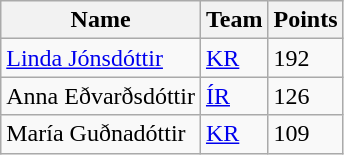<table class="wikitable">
<tr>
<th>Name</th>
<th>Team</th>
<th>Points</th>
</tr>
<tr>
<td><a href='#'>Linda Jónsdóttir</a></td>
<td><a href='#'>KR</a></td>
<td>192</td>
</tr>
<tr>
<td>Anna Eðvarðsdóttir</td>
<td><a href='#'>ÍR</a></td>
<td>126</td>
</tr>
<tr>
<td>María Guðnadóttir</td>
<td><a href='#'>KR</a></td>
<td>109</td>
</tr>
</table>
